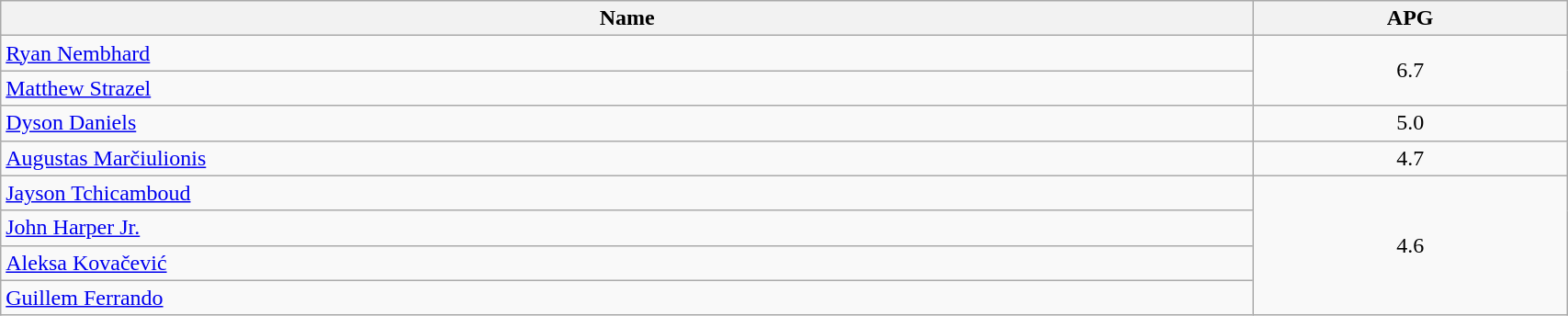<table class=wikitable width="90%">
<tr>
<th width="80%">Name</th>
<th width="20%">APG</th>
</tr>
<tr>
<td> <a href='#'>Ryan Nembhard</a></td>
<td align=center  rowspan=2>6.7</td>
</tr>
<tr>
<td> <a href='#'>Matthew Strazel</a></td>
</tr>
<tr>
<td> <a href='#'>Dyson Daniels</a></td>
<td align=center>5.0</td>
</tr>
<tr>
<td> <a href='#'>Augustas Marčiulionis</a></td>
<td align=center>4.7</td>
</tr>
<tr>
<td> <a href='#'>Jayson Tchicamboud</a></td>
<td align=center rowspan=4>4.6</td>
</tr>
<tr>
<td> <a href='#'>John Harper Jr.</a></td>
</tr>
<tr>
<td> <a href='#'>Aleksa Kovačević</a></td>
</tr>
<tr>
<td> <a href='#'>Guillem Ferrando</a></td>
</tr>
</table>
